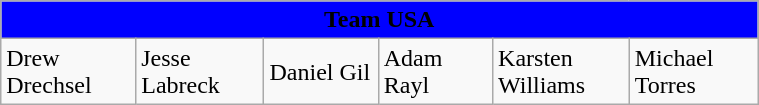<table class="wikitable" style="width:40%; text-align=center;">
<tr>
<th colspan="6" style="background:blue;">Team USA</th>
</tr>
<tr>
<td style="width:10%;">Drew Drechsel</td>
<td style="width:10%;">Jesse Labreck</td>
<td style="width:10%;">Daniel Gil</td>
<td style="width:10%;">Adam Rayl</td>
<td style="width:10%;">Karsten Williams</td>
<td style="width:10%;">Michael Torres</td>
</tr>
</table>
